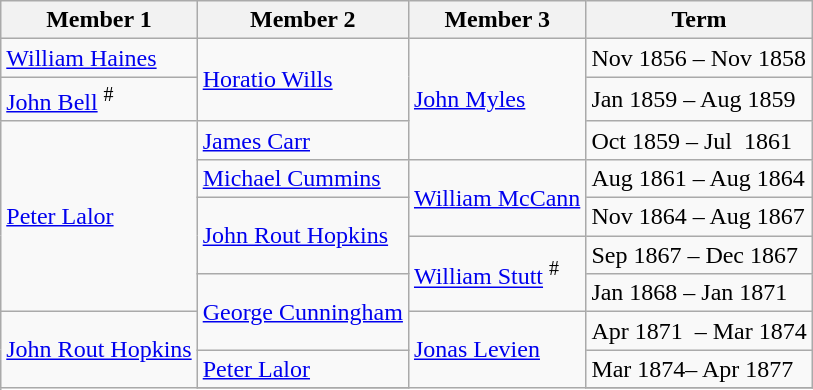<table class="wikitable">
<tr>
<th>Member 1</th>
<th>Member 2</th>
<th>Member 3</th>
<th>Term</th>
</tr>
<tr>
<td><a href='#'>William Haines</a></td>
<td rowspan = "2"><a href='#'>Horatio Wills</a></td>
<td rowspan = 3><a href='#'>John Myles</a></td>
<td>Nov 1856 – Nov 1858</td>
</tr>
<tr>
<td><a href='#'>John Bell</a> <sup>#</sup></td>
<td>Jan 1859 – Aug 1859</td>
</tr>
<tr>
<td rowspan = 5><a href='#'>Peter Lalor</a></td>
<td><a href='#'>James Carr</a></td>
<td>Oct 1859 – Jul  1861</td>
</tr>
<tr>
<td><a href='#'>Michael Cummins</a></td>
<td rowspan = "2"><a href='#'>William McCann</a> </td>
<td>Aug 1861 – Aug 1864</td>
</tr>
<tr>
<td rowspan = 2><a href='#'>John Rout Hopkins</a></td>
<td>Nov 1864 – Aug 1867</td>
</tr>
<tr>
<td rowspan = 2><a href='#'>William Stutt</a> <sup>#</sup></td>
<td>Sep 1867 – Dec 1867</td>
</tr>
<tr>
<td rowspan = 2><a href='#'>George Cunningham</a></td>
<td>Jan 1868 – Jan 1871</td>
</tr>
<tr>
<td rowspan = 3><a href='#'>John Rout Hopkins</a><br></td>
<td rowspan = 3><a href='#'>Jonas Levien</a></td>
<td>Apr 1871  – Mar 1874</td>
</tr>
<tr>
<td><a href='#'>Peter Lalor</a></td>
<td>Mar 1874– Apr 1877</td>
</tr>
<tr>
</tr>
</table>
